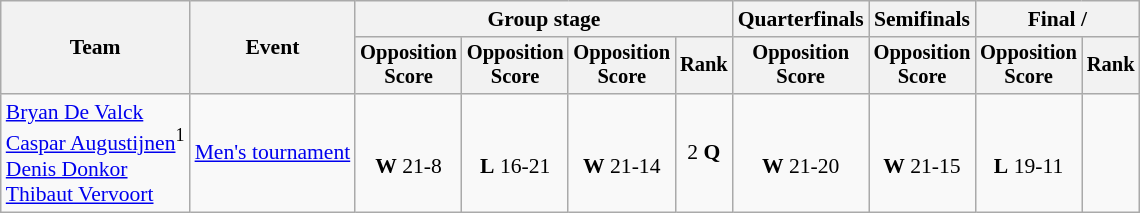<table class="wikitable" style="text-align:center; font-size:90%">
<tr>
<th rowspan="2">Team</th>
<th rowspan="2">Event</th>
<th colspan="4">Group stage</th>
<th>Quarterfinals</th>
<th>Semifinals</th>
<th colspan="2">Final / </th>
</tr>
<tr style="font-size:95%">
<th>Opposition<br>Score</th>
<th>Opposition<br>Score</th>
<th>Opposition<br>Score</th>
<th>Rank</th>
<th>Opposition<br>Score</th>
<th>Opposition<br>Score</th>
<th>Opposition<br>Score</th>
<th>Rank</th>
</tr>
<tr>
<td align="left"><a href='#'>Bryan De Valck</a><br><a href='#'>Caspar Augustijnen</a><sup>1</sup><br><a href='#'>Denis Donkor</a><br><a href='#'>Thibaut Vervoort</a></td>
<td align="left"><a href='#'>Men's tournament</a></td>
<td><br><strong>W</strong> 21-8</td>
<td><br><strong>L</strong> 16-21</td>
<td><br><strong>W</strong> 21-14</td>
<td>2 <strong>Q</strong></td>
<td><br><strong>W</strong> 21-20</td>
<td><br><strong>W</strong> 21-15</td>
<td><br><strong>L</strong> 19-11</td>
<td></td>
</tr>
</table>
